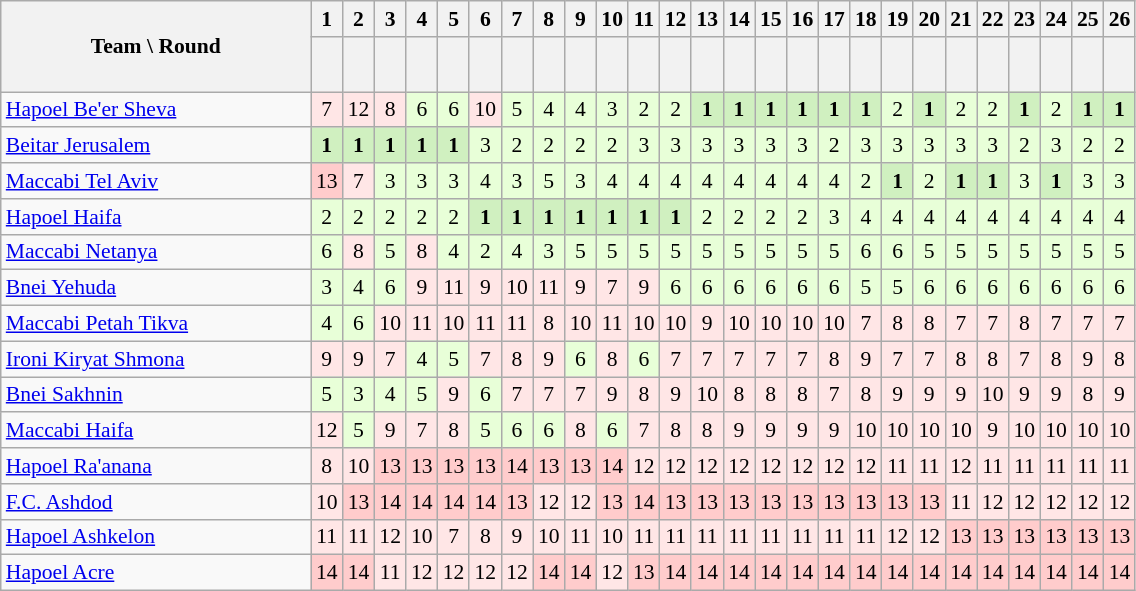<table class="wikitable sortable" style="font-size: 90%; text-align:center;">
<tr>
<th rowspan="2" style="width:200px;">Team \ Round</th>
<th align=center>1</th>
<th align=center>2</th>
<th align=center>3</th>
<th align=center>4</th>
<th align=center>5</th>
<th align=center>6</th>
<th align=center>7</th>
<th align=center>8</th>
<th align=center>9</th>
<th align=center>10</th>
<th align=center>11</th>
<th align=center>12</th>
<th align=center>13</th>
<th align=center>14</th>
<th align=center>15</th>
<th align=center>16</th>
<th align=center>17</th>
<th align=center>18</th>
<th align=center>19</th>
<th align=center>20</th>
<th align=center>21</th>
<th align=center>22</th>
<th align=center>23</th>
<th align=center>24</th>
<th align=center>25</th>
<th align=center>26</th>
</tr>
<tr>
<th style="text-align:center; height:30px;"></th>
<th align=center></th>
<th align=center></th>
<th align=center></th>
<th align=center></th>
<th align=center></th>
<th align=center></th>
<th align=center></th>
<th align=center></th>
<th align=center></th>
<th align=center></th>
<th align=center></th>
<th align=center></th>
<th align=center></th>
<th align=center></th>
<th align=center></th>
<th align=center></th>
<th align=center></th>
<th align=center></th>
<th align=center></th>
<th align=center></th>
<th align=center></th>
<th align=center></th>
<th align=center></th>
<th align=center></th>
<th align=center></th>
</tr>
<tr align=center>
<td align=left><a href='#'>Hapoel Be'er Sheva</a></td>
<td bgcolor="FFE6E6">7</td>
<td bgcolor="FFE6E6">12</td>
<td bgcolor="FFE6E6">8</td>
<td bgcolor="E8FFD8">6</td>
<td bgcolor="E8FFD8">6</td>
<td bgcolor="FFE6E6">10</td>
<td bgcolor="E8FFD8">5</td>
<td bgcolor="E8FFD8">4</td>
<td bgcolor="E8FFD8">4</td>
<td bgcolor="E8FFD8">3</td>
<td bgcolor="E8FFD8">2</td>
<td bgcolor="E8FFD8">2</td>
<td bgcolor="D0F0C0"><strong>1</strong></td>
<td bgcolor="D0F0C0"><strong>1</strong></td>
<td bgcolor="D0F0C0"><strong>1</strong></td>
<td bgcolor="D0F0C0"><strong>1</strong></td>
<td bgcolor="D0F0C0"><strong>1</strong></td>
<td bgcolor="D0F0C0"><strong>1</strong></td>
<td bgcolor="E8FFD8">2</td>
<td bgcolor="D0F0C0"><strong>1</strong></td>
<td bgcolor="E8FFD8">2</td>
<td bgcolor="E8FFD8">2</td>
<td bgcolor="D0F0C0"><strong>1</strong></td>
<td bgcolor="E8FFD8">2</td>
<td bgcolor="D0F0C0"><strong>1</strong></td>
<td bgcolor="D0F0C0"><strong>1</strong></td>
</tr>
<tr align=center>
<td align=left><a href='#'>Beitar Jerusalem</a></td>
<td bgcolor="D0F0C0"><strong>1</strong></td>
<td bgcolor="D0F0C0"><strong>1</strong></td>
<td bgcolor="D0F0C0"><strong>1</strong></td>
<td bgcolor="D0F0C0"><strong>1</strong></td>
<td bgcolor="D0F0C0"><strong>1</strong></td>
<td bgcolor="E8FFD8">3</td>
<td bgcolor="E8FFD8">2</td>
<td bgcolor="E8FFD8">2</td>
<td bgcolor="E8FFD8">2</td>
<td bgcolor="E8FFD8">2</td>
<td bgcolor="E8FFD8">3</td>
<td bgcolor="E8FFD8">3</td>
<td bgcolor="E8FFD8">3</td>
<td bgcolor="E8FFD8">3</td>
<td bgcolor="E8FFD8">3</td>
<td bgcolor="E8FFD8">3</td>
<td bgcolor="E8FFD8">2</td>
<td bgcolor="E8FFD8">3</td>
<td bgcolor="E8FFD8">3</td>
<td bgcolor="E8FFD8">3</td>
<td bgcolor="E8FFD8">3</td>
<td bgcolor="E8FFD8">3</td>
<td bgcolor="E8FFD8">2</td>
<td bgcolor="E8FFD8">3</td>
<td bgcolor="E8FFD8">2</td>
<td bgcolor="E8FFD8">2</td>
</tr>
<tr align=center>
<td align=left><a href='#'>Maccabi Tel Aviv</a></td>
<td bgcolor="FFCCCC">13</td>
<td bgcolor="FFE6E6">7</td>
<td bgcolor="E8FFD8">3</td>
<td bgcolor="E8FFD8">3</td>
<td bgcolor="E8FFD8">3</td>
<td bgcolor="E8FFD8">4</td>
<td bgcolor="E8FFD8">3</td>
<td bgcolor="E8FFD8">5</td>
<td bgcolor="E8FFD8">3</td>
<td bgcolor="E8FFD8">4</td>
<td bgcolor="E8FFD8">4</td>
<td bgcolor="E8FFD8">4</td>
<td bgcolor="E8FFD8">4</td>
<td bgcolor="E8FFD8">4</td>
<td bgcolor="E8FFD8">4</td>
<td bgcolor="E8FFD8">4</td>
<td bgcolor="E8FFD8">4</td>
<td bgcolor="E8FFD8">2</td>
<td bgcolor="D0F0C0"><strong>1</strong></td>
<td bgcolor="E8FFD8">2</td>
<td bgcolor="D0F0C0"><strong>1</strong></td>
<td bgcolor="D0F0C0"><strong>1</strong></td>
<td bgcolor="E8FFD8">3</td>
<td bgcolor="D0F0C0"><strong>1</strong></td>
<td bgcolor="E8FFD8">3</td>
<td bgcolor="E8FFD8">3</td>
</tr>
<tr align=center>
<td align=left><a href='#'>Hapoel Haifa</a></td>
<td bgcolor="E8FFD8">2</td>
<td bgcolor="E8FFD8">2</td>
<td bgcolor="E8FFD8">2</td>
<td bgcolor="E8FFD8">2</td>
<td bgcolor="E8FFD8">2</td>
<td bgcolor="D0F0C0"><strong>1</strong></td>
<td bgcolor="D0F0C0"><strong>1</strong></td>
<td bgcolor="D0F0C0"><strong>1</strong></td>
<td bgcolor="D0F0C0"><strong>1</strong></td>
<td bgcolor="D0F0C0"><strong>1</strong></td>
<td bgcolor="D0F0C0"><strong>1</strong></td>
<td bgcolor="D0F0C0"><strong>1</strong></td>
<td bgcolor="E8FFD8">2</td>
<td bgcolor="E8FFD8">2</td>
<td bgcolor="E8FFD8">2</td>
<td bgcolor="E8FFD8">2</td>
<td bgcolor="E8FFD8">3</td>
<td bgcolor="E8FFD8">4</td>
<td bgcolor="E8FFD8">4</td>
<td bgcolor="E8FFD8">4</td>
<td bgcolor="E8FFD8">4</td>
<td bgcolor="E8FFD8">4</td>
<td bgcolor="E8FFD8">4</td>
<td bgcolor="E8FFD8">4</td>
<td bgcolor="E8FFD8">4</td>
<td bgcolor="E8FFD8">4</td>
</tr>
<tr align=center>
<td align=left><a href='#'>Maccabi Netanya</a></td>
<td bgcolor="E8FFD8">6</td>
<td bgcolor="FFE6E6">8</td>
<td bgcolor="E8FFD8">5</td>
<td bgcolor="FFE6E6">8</td>
<td bgcolor="E8FFD8">4</td>
<td bgcolor="E8FFD8">2</td>
<td bgcolor="E8FFD8">4</td>
<td bgcolor="E8FFD8">3</td>
<td bgcolor="E8FFD8">5</td>
<td bgcolor="E8FFD8">5</td>
<td bgcolor="E8FFD8">5</td>
<td bgcolor="E8FFD8">5</td>
<td bgcolor="E8FFD8">5</td>
<td bgcolor="E8FFD8">5</td>
<td bgcolor="E8FFD8">5</td>
<td bgcolor="E8FFD8">5</td>
<td bgcolor="E8FFD8">5</td>
<td bgcolor="E8FFD8">6</td>
<td bgcolor="E8FFD8">6</td>
<td bgcolor="E8FFD8">5</td>
<td bgcolor="E8FFD8">5</td>
<td bgcolor="E8FFD8">5</td>
<td bgcolor="E8FFD8">5</td>
<td bgcolor="E8FFD8">5</td>
<td bgcolor="E8FFD8">5</td>
<td bgcolor="E8FFD8">5</td>
</tr>
<tr align=center>
<td align=left><a href='#'>Bnei Yehuda</a></td>
<td bgcolor="E8FFD8">3</td>
<td bgcolor="E8FFD8">4</td>
<td bgcolor="E8FFD8">6</td>
<td bgcolor="FFE6E6">9</td>
<td bgcolor="FFE6E6">11</td>
<td bgcolor="FFE6E6">9</td>
<td bgcolor="FFE6E6">10</td>
<td bgcolor="FFE6E6">11</td>
<td bgcolor="FFE6E6">9</td>
<td bgcolor="FFE6E6">7</td>
<td bgcolor="FFE6E6">9</td>
<td bgcolor="E8FFD8">6</td>
<td bgcolor="E8FFD8">6</td>
<td bgcolor="E8FFD8">6</td>
<td bgcolor="E8FFD8">6</td>
<td bgcolor="E8FFD8">6</td>
<td bgcolor="E8FFD8">6</td>
<td bgcolor="E8FFD8">5</td>
<td bgcolor="E8FFD8">5</td>
<td bgcolor="E8FFD8">6</td>
<td bgcolor="E8FFD8">6</td>
<td bgcolor="E8FFD8">6</td>
<td bgcolor="E8FFD8">6</td>
<td bgcolor="E8FFD8">6</td>
<td bgcolor="E8FFD8">6</td>
<td bgcolor="E8FFD8">6</td>
</tr>
<tr align=center>
<td align=left><a href='#'>Maccabi Petah Tikva</a></td>
<td bgcolor="E8FFD8">4</td>
<td bgcolor="E8FFD8">6</td>
<td bgcolor="FFE6E6">10</td>
<td bgcolor="FFE6E6">11</td>
<td bgcolor="FFE6E6">10</td>
<td bgcolor="FFE6E6">11</td>
<td bgcolor="FFE6E6">11</td>
<td bgcolor="FFE6E6">8</td>
<td bgcolor="FFE6E6">10</td>
<td bgcolor="FFE6E6">11</td>
<td bgcolor="FFE6E6">10</td>
<td bgcolor="FFE6E6">10</td>
<td bgcolor="FFE6E6">9</td>
<td bgcolor="FFE6E6">10</td>
<td bgcolor="FFE6E6">10</td>
<td bgcolor="FFE6E6">10</td>
<td bgcolor="FFE6E6">10</td>
<td bgcolor="FFE6E6">7</td>
<td bgcolor="FFE6E6">8</td>
<td bgcolor="FFE6E6">8</td>
<td bgcolor="FFE6E6">7</td>
<td bgcolor="FFE6E6">7</td>
<td bgcolor="FFE6E6">8</td>
<td bgcolor="FFE6E6">7</td>
<td bgcolor="FFE6E6">7</td>
<td bgcolor="FFE6E6">7</td>
</tr>
<tr align=center>
<td align=left><a href='#'>Ironi Kiryat Shmona</a></td>
<td bgcolor="FFE6E6">9</td>
<td bgcolor="FFE6E6">9</td>
<td bgcolor="FFE6E6">7</td>
<td bgcolor="E8FFD8">4</td>
<td bgcolor="E8FFD8">5</td>
<td bgcolor="FFE6E6">7</td>
<td bgcolor="FFE6E6">8</td>
<td bgcolor="FFE6E6">9</td>
<td bgcolor="E8FFD8">6</td>
<td bgcolor="FFE6E6">8</td>
<td bgcolor="E8FFD8">6</td>
<td bgcolor="FFE6E6">7</td>
<td bgcolor="FFE6E6">7</td>
<td bgcolor="FFE6E6">7</td>
<td bgcolor="FFE6E6">7</td>
<td bgcolor="FFE6E6">7</td>
<td bgcolor="FFE6E6">8</td>
<td bgcolor="FFE6E6">9</td>
<td bgcolor="FFE6E6">7</td>
<td bgcolor="FFE6E6">7</td>
<td bgcolor="FFE6E6">8</td>
<td bgcolor="FFE6E6">8</td>
<td bgcolor="FFE6E6">7</td>
<td bgcolor="FFE6E6">8</td>
<td bgcolor="FFE6E6">9</td>
<td bgcolor="FFE6E6">8</td>
</tr>
<tr align=center>
<td align=left><a href='#'>Bnei Sakhnin</a></td>
<td bgcolor="E8FFD8">5</td>
<td bgcolor="E8FFD8">3</td>
<td bgcolor="E8FFD8">4</td>
<td bgcolor="E8FFD8">5</td>
<td bgcolor="FFE6E6">9</td>
<td bgcolor="E8FFD8">6</td>
<td bgcolor="FFE6E6">7</td>
<td bgcolor="FFE6E6">7</td>
<td bgcolor="FFE6E6">7</td>
<td bgcolor="FFE6E6">9</td>
<td bgcolor="FFE6E6">8</td>
<td bgcolor="FFE6E6">9</td>
<td bgcolor="FFE6E6">10</td>
<td bgcolor="FFE6E6">8</td>
<td bgcolor="FFE6E6">8</td>
<td bgcolor="FFE6E6">8</td>
<td bgcolor="FFE6E6">7</td>
<td bgcolor="FFE6E6">8</td>
<td bgcolor="FFE6E6">9</td>
<td bgcolor="FFE6E6">9</td>
<td bgcolor="FFE6E6">9</td>
<td bgcolor="FFE6E6">10</td>
<td bgcolor="FFE6E6">9</td>
<td bgcolor="FFE6E6">9</td>
<td bgcolor="FFE6E6">8</td>
<td bgcolor="FFE6E6">9</td>
</tr>
<tr align=center>
<td align=left><a href='#'>Maccabi Haifa</a></td>
<td bgcolor="FFE6E6">12</td>
<td bgcolor="E8FFD8">5</td>
<td bgcolor="FFE6E6">9</td>
<td bgcolor="FFE6E6">7</td>
<td bgcolor="FFE6E6">8</td>
<td bgcolor="E8FFD8">5</td>
<td bgcolor="E8FFD8">6</td>
<td bgcolor="E8FFD8">6</td>
<td bgcolor="FFE6E6">8</td>
<td bgcolor="E8FFD8">6</td>
<td bgcolor="FFE6E6">7</td>
<td bgcolor="FFE6E6">8</td>
<td bgcolor="FFE6E6">8</td>
<td bgcolor="FFE6E6">9</td>
<td bgcolor="FFE6E6">9</td>
<td bgcolor="FFE6E6">9</td>
<td bgcolor="FFE6E6">9</td>
<td bgcolor="FFE6E6">10</td>
<td bgcolor="FFE6E6">10</td>
<td bgcolor="FFE6E6">10</td>
<td bgcolor="FFE6E6">10</td>
<td bgcolor="FFE6E6">9</td>
<td bgcolor="FFE6E6">10</td>
<td bgcolor="FFE6E6">10</td>
<td bgcolor="FFE6E6">10</td>
<td bgcolor="FFE6E6">10</td>
</tr>
<tr align=center>
<td align=left><a href='#'>Hapoel Ra'anana</a></td>
<td bgcolor="FFE6E6">8</td>
<td bgcolor="FFE6E6">10</td>
<td bgcolor="FFCCCC">13</td>
<td bgcolor="FFCCCC">13</td>
<td bgcolor="FFCCCC">13</td>
<td bgcolor="FFCCCC">13</td>
<td bgcolor="FFCCCC">14</td>
<td bgcolor="FFCCCC">13</td>
<td bgcolor="FFCCCC">13</td>
<td bgcolor="FFCCCC">14</td>
<td bgcolor="FFE6E6">12</td>
<td bgcolor="FFE6E6">12</td>
<td bgcolor="FFE6E6">12</td>
<td bgcolor="FFE6E6">12</td>
<td bgcolor="FFE6E6">12</td>
<td bgcolor="FFE6E6">12</td>
<td bgcolor="FFE6E6">12</td>
<td bgcolor="FFE6E6">12</td>
<td bgcolor="FFE6E6">11</td>
<td bgcolor="FFE6E6">11</td>
<td bgcolor="FFE6E6">12</td>
<td bgcolor="FFE6E6">11</td>
<td bgcolor="FFE6E6">11</td>
<td bgcolor="FFE6E6">11</td>
<td bgcolor="FFE6E6">11</td>
<td bgcolor="FFE6E6">11</td>
</tr>
<tr align=center>
<td align=left><a href='#'>F.C. Ashdod</a></td>
<td bgcolor="FFE6E6">10</td>
<td bgcolor="FFCCCC">13</td>
<td bgcolor="FFCCCC">14</td>
<td bgcolor="FFCCCC">14</td>
<td bgcolor="FFCCCC">14</td>
<td bgcolor="FFCCCC">14</td>
<td bgcolor="FFCCCC">13</td>
<td bgcolor="FFE6E6">12</td>
<td bgcolor="FFE6E6">12</td>
<td bgcolor="FFCCCC">13</td>
<td bgcolor="FFCCCC">14</td>
<td bgcolor="FFCCCC">13</td>
<td bgcolor="FFCCCC">13</td>
<td bgcolor="FFCCCC">13</td>
<td bgcolor="FFCCCC">13</td>
<td bgcolor="FFCCCC">13</td>
<td bgcolor="FFCCCC">13</td>
<td bgcolor="FFCCCC">13</td>
<td bgcolor="FFCCCC">13</td>
<td bgcolor="FFCCCC">13</td>
<td bgcolor="FFE6E6">11</td>
<td bgcolor="FFE6E6">12</td>
<td bgcolor="FFE6E6">12</td>
<td bgcolor="FFE6E6">12</td>
<td bgcolor="FFE6E6">12</td>
<td bgcolor="FFE6E6">12</td>
</tr>
<tr align=center>
<td align=left><a href='#'>Hapoel Ashkelon</a></td>
<td bgcolor="FFE6E6">11</td>
<td bgcolor="FFE6E6">11</td>
<td bgcolor="FFE6E6">12</td>
<td bgcolor="FFE6E6">10</td>
<td bgcolor="FFE6E6">7</td>
<td bgcolor="FFE6E6">8</td>
<td bgcolor="FFE6E6">9</td>
<td bgcolor="FFE6E6">10</td>
<td bgcolor="FFE6E6">11</td>
<td bgcolor="FFE6E6">10</td>
<td bgcolor="FFE6E6">11</td>
<td bgcolor="FFE6E6">11</td>
<td bgcolor="FFE6E6">11</td>
<td bgcolor="FFE6E6">11</td>
<td bgcolor="FFE6E6">11</td>
<td bgcolor="FFE6E6">11</td>
<td bgcolor="FFE6E6">11</td>
<td bgcolor="FFE6E6">11</td>
<td bgcolor="FFE6E6">12</td>
<td bgcolor="FFE6E6">12</td>
<td bgcolor="FFCCCC">13</td>
<td bgcolor="FFCCCC">13</td>
<td bgcolor="FFCCCC">13</td>
<td bgcolor="FFCCCC">13</td>
<td bgcolor="FFCCCC">13</td>
<td bgcolor="FFCCCC">13</td>
</tr>
<tr align=center>
<td align=left><a href='#'>Hapoel Acre</a></td>
<td bgcolor="FFCCCC">14</td>
<td bgcolor="FFCCCC">14</td>
<td bgcolor="FFE6E6">11</td>
<td bgcolor="FFE6E6">12</td>
<td bgcolor="FFE6E6">12</td>
<td bgcolor="FFE6E6">12</td>
<td bgcolor="FFE6E6">12</td>
<td bgcolor="FFCCCC">14</td>
<td bgcolor="FFCCCC">14</td>
<td bgcolor="FFE6E6">12</td>
<td bgcolor="FFCCCC">13</td>
<td bgcolor="FFCCCC">14</td>
<td bgcolor="FFCCCC">14</td>
<td bgcolor="FFCCCC">14</td>
<td bgcolor="FFCCCC">14</td>
<td bgcolor="FFCCCC">14</td>
<td bgcolor="FFCCCC">14</td>
<td bgcolor="FFCCCC">14</td>
<td bgcolor="FFCCCC">14</td>
<td bgcolor="FFCCCC">14</td>
<td bgcolor="FFCCCC">14</td>
<td bgcolor="FFCCCC">14</td>
<td bgcolor="FFCCCC">14</td>
<td bgcolor="FFCCCC">14</td>
<td bgcolor="FFCCCC">14</td>
<td bgcolor="FFCCCC">14</td>
</tr>
</table>
